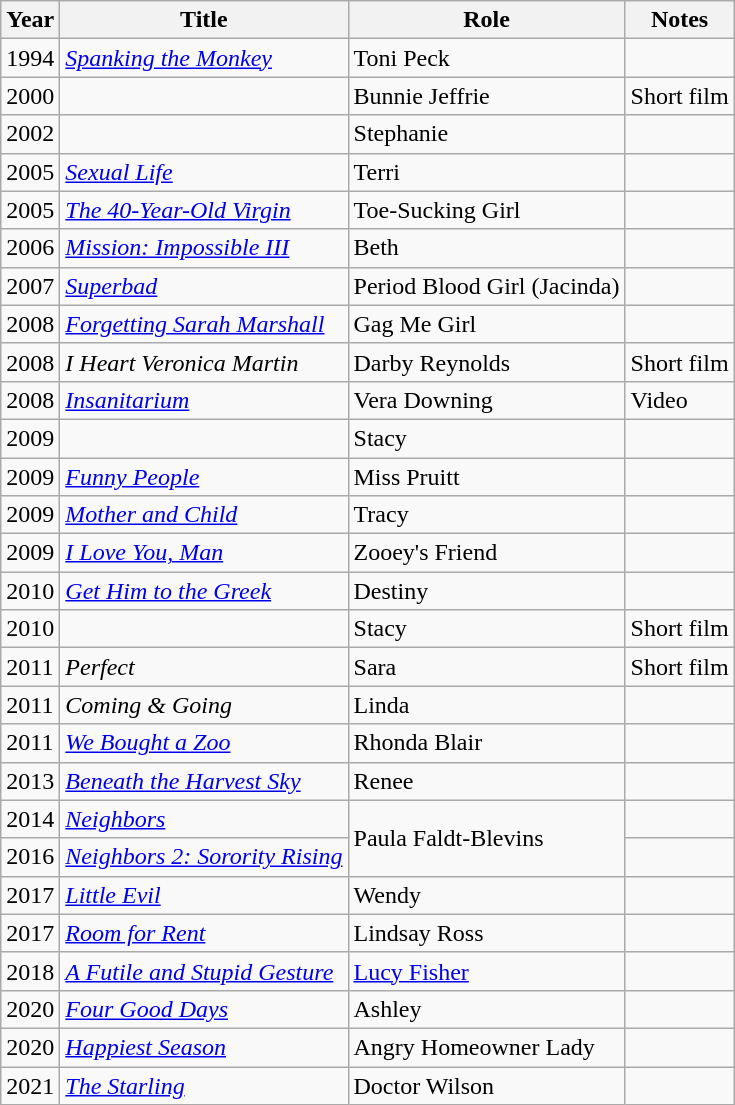<table class="wikitable sortable">
<tr>
<th>Year</th>
<th>Title</th>
<th>Role</th>
<th class="unsortable">Notes</th>
</tr>
<tr>
<td>1994</td>
<td><em><a href='#'>Spanking the Monkey</a></em></td>
<td>Toni Peck</td>
<td></td>
</tr>
<tr>
<td>2000</td>
<td><em></em></td>
<td>Bunnie Jeffrie</td>
<td>Short film</td>
</tr>
<tr>
<td>2002</td>
<td><em></em></td>
<td>Stephanie</td>
<td></td>
</tr>
<tr>
<td>2005</td>
<td><em><a href='#'>Sexual Life</a></em></td>
<td>Terri</td>
<td></td>
</tr>
<tr>
<td>2005</td>
<td><em><a href='#'>The 40-Year-Old Virgin</a></em></td>
<td>Toe-Sucking Girl</td>
<td></td>
</tr>
<tr>
<td>2006</td>
<td><em><a href='#'>Mission: Impossible III</a></em></td>
<td>Beth</td>
<td></td>
</tr>
<tr>
<td>2007</td>
<td><em><a href='#'>Superbad</a></em></td>
<td>Period Blood Girl (Jacinda)</td>
<td></td>
</tr>
<tr>
<td>2008</td>
<td><em><a href='#'>Forgetting Sarah Marshall</a></em></td>
<td>Gag Me Girl</td>
<td></td>
</tr>
<tr>
<td>2008</td>
<td><em>I Heart Veronica Martin</em></td>
<td>Darby Reynolds</td>
<td>Short film</td>
</tr>
<tr>
<td>2008</td>
<td><em><a href='#'>Insanitarium</a></em></td>
<td>Vera Downing</td>
<td>Video</td>
</tr>
<tr>
<td>2009</td>
<td><em></em></td>
<td>Stacy</td>
<td></td>
</tr>
<tr>
<td>2009</td>
<td><em><a href='#'>Funny People</a></em></td>
<td>Miss Pruitt</td>
<td></td>
</tr>
<tr>
<td>2009</td>
<td><em><a href='#'>Mother and Child</a></em></td>
<td>Tracy</td>
<td></td>
</tr>
<tr>
<td>2009</td>
<td><em><a href='#'>I Love You, Man</a></em></td>
<td>Zooey's Friend</td>
<td></td>
</tr>
<tr>
<td>2010</td>
<td><em><a href='#'>Get Him to the Greek</a></em></td>
<td>Destiny</td>
<td></td>
</tr>
<tr>
<td>2010</td>
<td><em></em></td>
<td>Stacy</td>
<td>Short film</td>
</tr>
<tr>
<td>2011</td>
<td><em>Perfect</em></td>
<td>Sara</td>
<td>Short film</td>
</tr>
<tr>
<td>2011</td>
<td><em>Coming & Going</em></td>
<td>Linda</td>
<td></td>
</tr>
<tr>
<td>2011</td>
<td><em><a href='#'>We Bought a Zoo</a></em></td>
<td>Rhonda Blair</td>
<td></td>
</tr>
<tr>
<td>2013</td>
<td><em><a href='#'>Beneath the Harvest Sky</a></em></td>
<td>Renee</td>
<td></td>
</tr>
<tr>
<td>2014</td>
<td><em><a href='#'>Neighbors</a></em></td>
<td rowspan="2">Paula Faldt-Blevins</td>
<td></td>
</tr>
<tr>
<td>2016</td>
<td><em><a href='#'>Neighbors 2: Sorority Rising</a></em></td>
<td></td>
</tr>
<tr>
<td>2017</td>
<td><em><a href='#'>Little Evil</a></em></td>
<td>Wendy</td>
<td></td>
</tr>
<tr>
<td>2017</td>
<td><em><a href='#'>Room for Rent</a></em></td>
<td>Lindsay Ross</td>
<td></td>
</tr>
<tr>
<td>2018</td>
<td><em><a href='#'>A Futile and Stupid Gesture</a></em></td>
<td><a href='#'>Lucy Fisher</a></td>
<td></td>
</tr>
<tr>
<td>2020</td>
<td><em><a href='#'>Four Good Days</a></em></td>
<td>Ashley</td>
<td></td>
</tr>
<tr>
<td>2020</td>
<td><em><a href='#'>Happiest Season</a></em></td>
<td>Angry Homeowner Lady</td>
<td></td>
</tr>
<tr>
<td>2021</td>
<td><em><a href='#'>The Starling</a></em></td>
<td>Doctor Wilson</td>
<td></td>
</tr>
</table>
